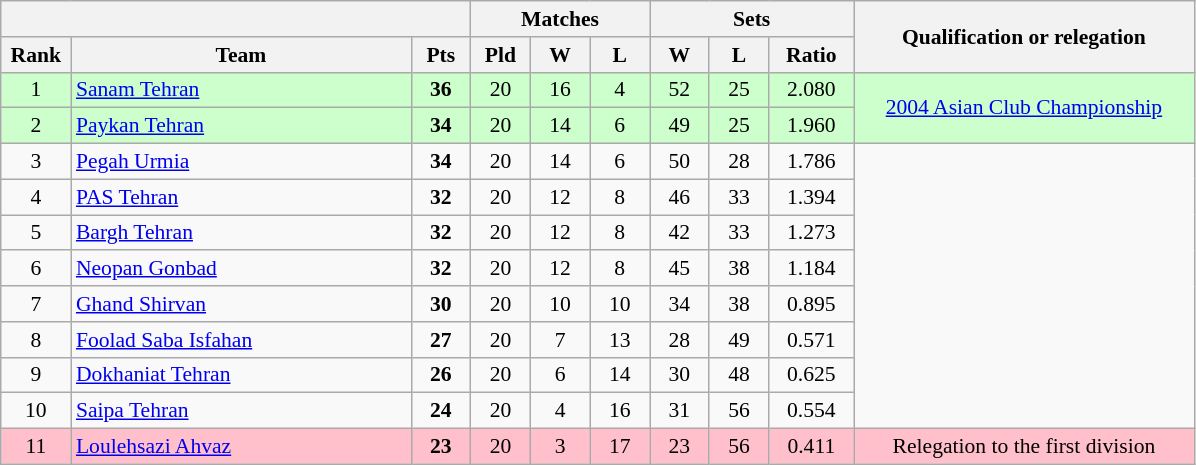<table class="wikitable" style="text-align:center; font-size:90%">
<tr>
<th colspan=3></th>
<th colspan=3>Matches</th>
<th colspan=3>Sets</th>
<th rowspan=2 width=220>Qualification or relegation</th>
</tr>
<tr>
<th width=40>Rank</th>
<th width=220>Team</th>
<th width=33>Pts</th>
<th width=33>Pld</th>
<th width=33>W</th>
<th width=33>L</th>
<th width=33>W</th>
<th width=33>L</th>
<th width=50>Ratio</th>
</tr>
<tr bgcolor=ccffcc>
<td>1</td>
<td align="left"><a href='#'>Sanam Tehran</a></td>
<td><strong>36</strong></td>
<td>20</td>
<td>16</td>
<td>4</td>
<td>52</td>
<td>25</td>
<td>2.080</td>
<td rowspan=2><a href='#'>2004 Asian Club Championship</a></td>
</tr>
<tr bgcolor=ccffcc>
<td>2</td>
<td align="left"><a href='#'>Paykan Tehran</a></td>
<td><strong>34</strong></td>
<td>20</td>
<td>14</td>
<td>6</td>
<td>49</td>
<td>25</td>
<td>1.960</td>
</tr>
<tr>
<td>3</td>
<td align="left"><a href='#'>Pegah Urmia</a></td>
<td><strong>34</strong></td>
<td>20</td>
<td>14</td>
<td>6</td>
<td>50</td>
<td>28</td>
<td>1.786</td>
<td rowspan=8></td>
</tr>
<tr>
<td>4</td>
<td align="left"><a href='#'>PAS Tehran</a></td>
<td><strong>32</strong></td>
<td>20</td>
<td>12</td>
<td>8</td>
<td>46</td>
<td>33</td>
<td>1.394</td>
</tr>
<tr>
<td>5</td>
<td align="left"><a href='#'>Bargh Tehran</a></td>
<td><strong>32</strong></td>
<td>20</td>
<td>12</td>
<td>8</td>
<td>42</td>
<td>33</td>
<td>1.273</td>
</tr>
<tr>
<td>6</td>
<td align="left"><a href='#'>Neopan Gonbad</a></td>
<td><strong>32</strong></td>
<td>20</td>
<td>12</td>
<td>8</td>
<td>45</td>
<td>38</td>
<td>1.184</td>
</tr>
<tr>
<td>7</td>
<td align="left"><a href='#'>Ghand Shirvan</a></td>
<td><strong>30</strong></td>
<td>20</td>
<td>10</td>
<td>10</td>
<td>34</td>
<td>38</td>
<td>0.895</td>
</tr>
<tr>
<td>8</td>
<td align="left"><a href='#'>Foolad Saba Isfahan</a></td>
<td><strong>27</strong></td>
<td>20</td>
<td>7</td>
<td>13</td>
<td>28</td>
<td>49</td>
<td>0.571</td>
</tr>
<tr>
<td>9</td>
<td align="left"><a href='#'>Dokhaniat Tehran</a></td>
<td><strong>26</strong></td>
<td>20</td>
<td>6</td>
<td>14</td>
<td>30</td>
<td>48</td>
<td>0.625</td>
</tr>
<tr>
<td>10</td>
<td align="left"><a href='#'>Saipa Tehran</a></td>
<td><strong>24</strong></td>
<td>20</td>
<td>4</td>
<td>16</td>
<td>31</td>
<td>56</td>
<td>0.554</td>
</tr>
<tr bgcolor=pink>
<td>11</td>
<td align="left"><a href='#'>Loulehsazi Ahvaz</a></td>
<td><strong>23</strong></td>
<td>20</td>
<td>3</td>
<td>17</td>
<td>23</td>
<td>56</td>
<td>0.411</td>
<td>Relegation to the first division</td>
</tr>
</table>
